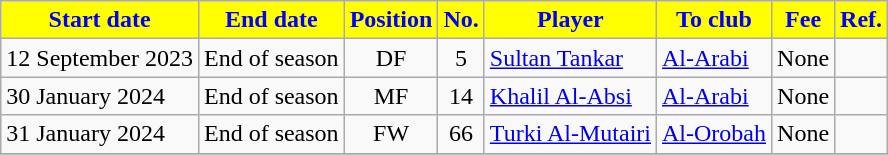<table class="wikitable sortable">
<tr>
<th style="background:yellow; color:blue;"><strong>Start date</strong></th>
<th style="background:yellow; color:blue;"><strong>End date</strong></th>
<th style="background:yellow; color:blue;"><strong>Position</strong></th>
<th style="background:yellow; color:blue;"><strong>No.</strong></th>
<th style="background:yellow; color:blue;"><strong>Player</strong></th>
<th style="background:yellow; color:blue;"><strong>To club</strong></th>
<th style="background:yellow; color:blue;"><strong>Fee</strong></th>
<th style="background:yellow; color:blue;"><strong>Ref.</strong></th>
</tr>
<tr>
<td>12 September 2023</td>
<td>End of season</td>
<td style="text-align:center;">DF</td>
<td style="text-align:center;">5</td>
<td style="text-align:left;"> <a href='#'>Sultan Tankar</a></td>
<td style="text-align:left;"> <a href='#'>Al-Arabi</a></td>
<td>None</td>
<td></td>
</tr>
<tr>
<td>30 January 2024</td>
<td>End of season</td>
<td style="text-align:center;">MF</td>
<td style="text-align:center;">14</td>
<td style="text-align:left;"> <a href='#'>Khalil Al-Absi</a></td>
<td style="text-align:left;"> <a href='#'>Al-Arabi</a></td>
<td>None</td>
<td></td>
</tr>
<tr>
<td>31 January 2024</td>
<td>End of season</td>
<td style="text-align:center;">FW</td>
<td style="text-align:center;">66</td>
<td style="text-align:left;"> <a href='#'>Turki Al-Mutairi</a></td>
<td style="text-align:left;"> <a href='#'>Al-Orobah</a></td>
<td>None</td>
<td></td>
</tr>
<tr>
</tr>
</table>
